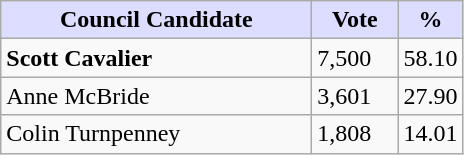<table class="wikitable sortable">
<tr>
<th style="background:#ddf; width:200px;">Council Candidate</th>
<th style="background:#ddf; width:50px;">Vote</th>
<th style="background:#ddf; width:30px;">%</th>
</tr>
<tr>
<td><strong>Scott Cavalier</strong></td>
<td>7,500</td>
<td>58.10</td>
</tr>
<tr>
<td>Anne McBride</td>
<td>3,601</td>
<td>27.90</td>
</tr>
<tr>
<td>Colin Turnpenney</td>
<td>1,808</td>
<td>14.01</td>
</tr>
</table>
